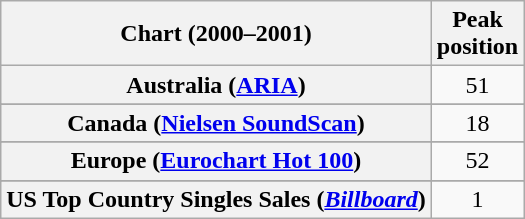<table class="wikitable sortable plainrowheaders" style="text-align:center">
<tr>
<th>Chart (2000–2001)</th>
<th>Peak<br>position</th>
</tr>
<tr>
<th scope="row">Australia (<a href='#'>ARIA</a>)</th>
<td>51</td>
</tr>
<tr>
</tr>
<tr>
<th scope="row">Canada (<a href='#'>Nielsen SoundScan</a>)</th>
<td>18</td>
</tr>
<tr>
</tr>
<tr>
</tr>
<tr>
</tr>
<tr>
<th scope="row">Europe (<a href='#'>Eurochart Hot 100</a>)</th>
<td>52</td>
</tr>
<tr>
</tr>
<tr>
</tr>
<tr>
</tr>
<tr>
</tr>
<tr>
</tr>
<tr>
</tr>
<tr>
</tr>
<tr>
</tr>
<tr>
</tr>
<tr>
</tr>
<tr>
</tr>
<tr>
</tr>
<tr>
</tr>
<tr>
<th scope="row">US Top Country Singles Sales (<em><a href='#'>Billboard</a></em>)</th>
<td>1</td>
</tr>
</table>
